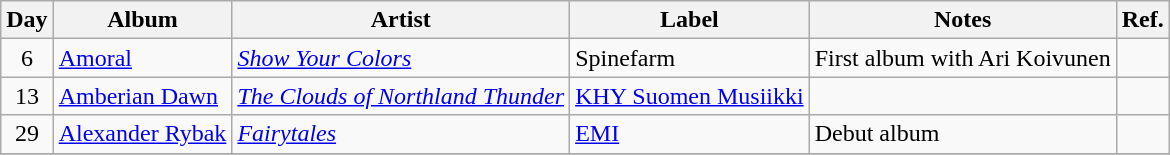<table class="wikitable">
<tr>
<th>Day</th>
<th>Album</th>
<th>Artist</th>
<th>Label</th>
<th>Notes</th>
<th>Ref.</th>
</tr>
<tr>
<td rowspan="1" style="text-align:center;">6</td>
<td><a href='#'>Amoral</a></td>
<td><em><a href='#'>Show Your Colors</a></em></td>
<td>Spinefarm</td>
<td>First album with Ari Koivunen</td>
<td></td>
</tr>
<tr>
<td rowspan="1" style="text-align:center;">13</td>
<td><a href='#'>Amberian Dawn</a></td>
<td><em><a href='#'>The Clouds of Northland Thunder</a></em></td>
<td><a href='#'>KHY Suomen Musiikki</a></td>
<td></td>
<td></td>
</tr>
<tr>
<td rowspan="1" style="text-align:center;">29</td>
<td><a href='#'>Alexander Rybak</a></td>
<td><em><a href='#'>Fairytales</a></em></td>
<td><a href='#'>EMI</a></td>
<td>Debut album</td>
<td></td>
</tr>
<tr>
</tr>
</table>
